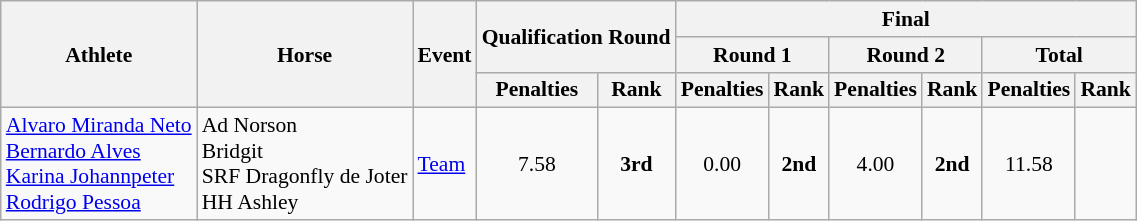<table class=wikitable style="font-size:90%">
<tr>
<th rowspan=3>Athlete</th>
<th rowspan=3>Horse</th>
<th rowspan=3>Event</th>
<th colspan=2 rowspan=2>Qualification Round</th>
<th colspan=8>Final</th>
</tr>
<tr>
<th colspan=2>Round 1</th>
<th colspan=2>Round 2</th>
<th colspan=2>Total</th>
</tr>
<tr>
<th>Penalties</th>
<th>Rank</th>
<th>Penalties</th>
<th>Rank</th>
<th>Penalties</th>
<th>Rank</th>
<th>Penalties</th>
<th>Rank</th>
</tr>
<tr>
<td><a href='#'>Alvaro Miranda Neto</a><br><a href='#'>Bernardo Alves</a><br><a href='#'>Karina Johannpeter</a><br><a href='#'>Rodrigo Pessoa</a></td>
<td>Ad Norson<br>Bridgit<br>SRF Dragonfly de Joter<br>HH Ashley</td>
<td><a href='#'>Team</a></td>
<td align=center>7.58</td>
<td align=center><strong>3rd</strong></td>
<td align=center>0.00</td>
<td align=center><strong>2nd</strong></td>
<td align=center>4.00</td>
<td align=center><strong>2nd</strong></td>
<td align=center>11.58</td>
<td align=center></td>
</tr>
</table>
